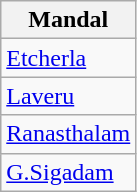<table class="wikitable sortable static-row-numbers static-row-header-hash">
<tr>
<th>Mandal</th>
</tr>
<tr>
<td><a href='#'>Etcherla</a></td>
</tr>
<tr>
<td><a href='#'>Laveru</a></td>
</tr>
<tr>
<td><a href='#'>Ranasthalam</a></td>
</tr>
<tr>
<td><a href='#'>G.Sigadam</a></td>
</tr>
</table>
